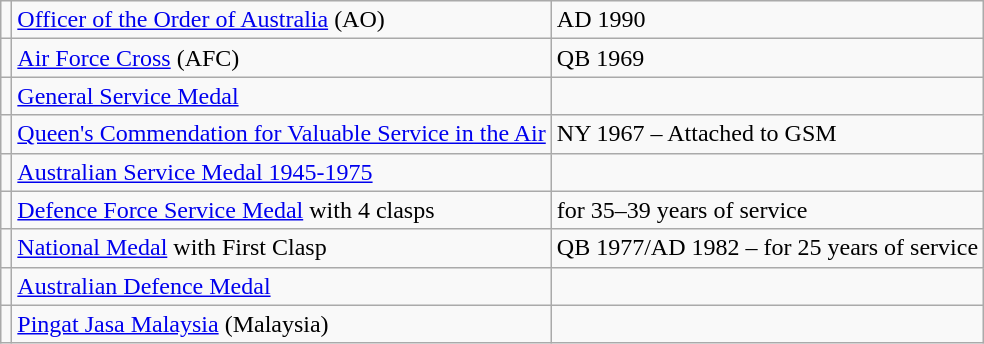<table class="wikitable">
<tr>
<td></td>
<td><a href='#'>Officer of the Order of Australia</a> (AO)</td>
<td>AD 1990</td>
</tr>
<tr>
<td></td>
<td><a href='#'>Air Force Cross</a> (AFC)</td>
<td>QB 1969</td>
</tr>
<tr>
<td></td>
<td><a href='#'>General Service Medal</a></td>
<td></td>
</tr>
<tr>
<td></td>
<td><a href='#'>Queen's Commendation for Valuable Service in the Air</a></td>
<td>NY 1967 – Attached to GSM</td>
</tr>
<tr>
<td></td>
<td><a href='#'>Australian Service Medal 1945-1975</a></td>
<td></td>
</tr>
<tr>
<td></td>
<td><a href='#'>Defence Force Service Medal</a> with 4 clasps</td>
<td>for 35–39 years of service</td>
</tr>
<tr>
<td></td>
<td><a href='#'>National Medal</a> with First Clasp</td>
<td>QB 1977/AD 1982 – for 25 years of service</td>
</tr>
<tr>
<td></td>
<td><a href='#'>Australian Defence Medal</a></td>
<td></td>
</tr>
<tr>
<td></td>
<td><a href='#'>Pingat Jasa Malaysia</a> (Malaysia)</td>
<td></td>
</tr>
</table>
